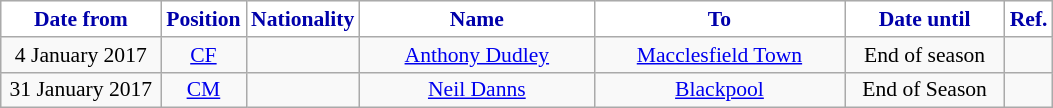<table class="wikitable"  style="text-align:center; font-size:90%; ">
<tr>
<th style="background:#FFFFFF; color:#0000AA; width:100px;">Date from</th>
<th style="background:#FFFFFF; color:#0000AA; width:50px;">Position</th>
<th style="background:#FFFFFF; color:#0000AA; width:50px;">Nationality</th>
<th style="background:#FFFFFF; color:#0000AA; width:150px;">Name</th>
<th style="background:#FFFFFF; color:#0000AA; width:160px;">To</th>
<th style="background:#FFFFFF; color:#0000AA; width:100px;">Date until</th>
<th style="background:#FFFFFF; color:#0000AA; width:25px;">Ref.</th>
</tr>
<tr>
<td>4 January 2017</td>
<td><a href='#'>CF</a></td>
<td></td>
<td><a href='#'>Anthony Dudley</a></td>
<td><a href='#'>Macclesfield Town</a></td>
<td>End of season</td>
<td></td>
</tr>
<tr>
<td>31 January 2017</td>
<td><a href='#'>CM</a></td>
<td></td>
<td><a href='#'>Neil Danns</a></td>
<td><a href='#'>Blackpool</a></td>
<td>End of Season</td>
<td></td>
</tr>
</table>
